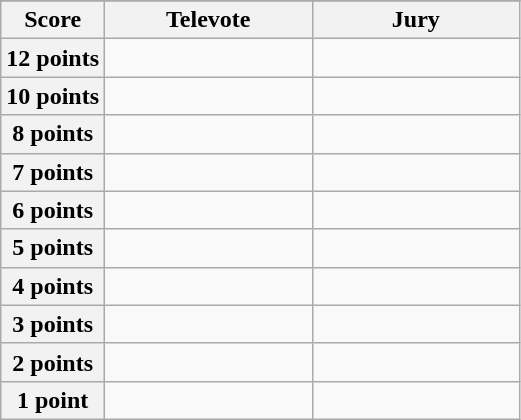<table class="wikitable">
<tr>
</tr>
<tr>
<th scope="col" width="20%">Score</th>
<th scope="col" width="40%">Televote</th>
<th scope="col" width="40%">Jury</th>
</tr>
<tr>
<th scope="row">12 points</th>
<td></td>
<td></td>
</tr>
<tr>
<th scope="row">10 points</th>
<td></td>
<td></td>
</tr>
<tr>
<th scope="row">8 points</th>
<td></td>
<td></td>
</tr>
<tr>
<th scope="row">7 points</th>
<td></td>
<td></td>
</tr>
<tr>
<th scope="row">6 points</th>
<td></td>
<td></td>
</tr>
<tr>
<th scope="row">5 points</th>
<td></td>
<td></td>
</tr>
<tr>
<th scope="row">4 points</th>
<td></td>
<td></td>
</tr>
<tr>
<th scope="row">3 points</th>
<td></td>
<td></td>
</tr>
<tr>
<th scope="row">2 points</th>
<td></td>
<td></td>
</tr>
<tr>
<th scope="row">1 point</th>
<td></td>
<td></td>
</tr>
</table>
